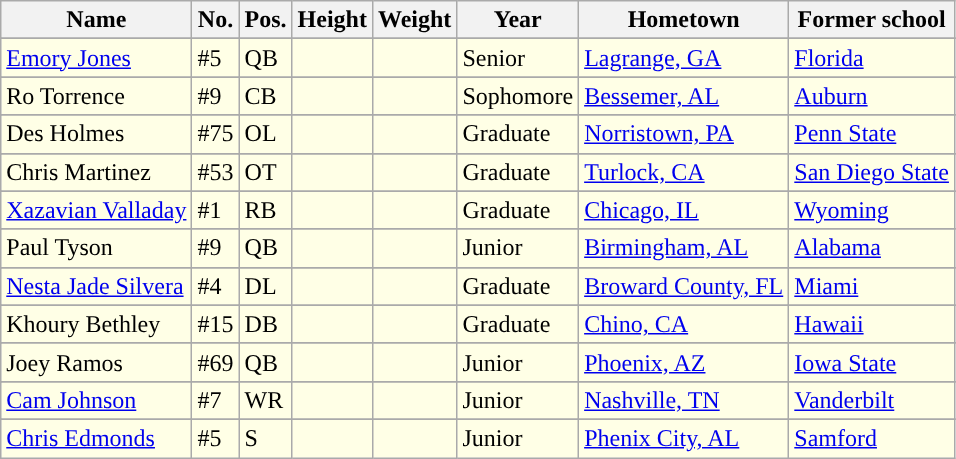<table class="wikitable sortable">
<tr>
<th>Name</th>
<th>No.</th>
<th>Pos.</th>
<th>Height</th>
<th>Weight</th>
<th>Year</th>
<th>Hometown</th>
<th class="unsortable">Former school</th>
</tr>
<tr>
</tr>
<tr style="background:#FFFFE6;">
<td><a href='#'>Emory Jones</a></td>
<td>#5</td>
<td>QB</td>
<td></td>
<td></td>
<td> Senior</td>
<td><a href='#'>Lagrange, GA</a></td>
<td><a href='#'>Florida</a></td>
</tr>
<tr>
</tr>
<tr style="background:#FFFFE6;">
<td>Ro Torrence</td>
<td>#9</td>
<td>CB</td>
<td></td>
<td></td>
<td> Sophomore</td>
<td><a href='#'>Bessemer, AL</a></td>
<td><a href='#'>Auburn</a></td>
</tr>
<tr>
</tr>
<tr style="background:#FFFFE6;">
<td>Des Holmes</td>
<td>#75</td>
<td>OL</td>
<td></td>
<td></td>
<td>Graduate</td>
<td><a href='#'>Norristown, PA</a></td>
<td><a href='#'>Penn State</a></td>
</tr>
<tr>
</tr>
<tr style="background:#FFFFE6;">
<td>Chris Martinez</td>
<td>#53</td>
<td>OT</td>
<td></td>
<td></td>
<td>Graduate</td>
<td><a href='#'>Turlock, CA</a></td>
<td><a href='#'>San Diego State</a></td>
</tr>
<tr>
</tr>
<tr style="background:#FFFFE6;">
<td><a href='#'>Xazavian Valladay</a></td>
<td>#1</td>
<td>RB</td>
<td></td>
<td></td>
<td>Graduate</td>
<td><a href='#'>Chicago, IL</a></td>
<td><a href='#'>Wyoming</a></td>
</tr>
<tr>
</tr>
<tr style="background:#FFFFE6;">
<td>Paul Tyson</td>
<td>#9</td>
<td>QB</td>
<td></td>
<td></td>
<td> Junior</td>
<td><a href='#'>Birmingham, AL</a></td>
<td><a href='#'>Alabama</a></td>
</tr>
<tr>
</tr>
<tr style="background:#FFFFE6;">
<td><a href='#'>Nesta Jade Silvera</a></td>
<td>#4</td>
<td>DL</td>
<td></td>
<td></td>
<td>Graduate</td>
<td><a href='#'>Broward County, FL</a></td>
<td><a href='#'>Miami</a></td>
</tr>
<tr>
</tr>
<tr style="background:#FFFFE6;">
<td>Khoury Bethley</td>
<td>#15</td>
<td>DB</td>
<td></td>
<td></td>
<td>Graduate</td>
<td><a href='#'>Chino, CA</a></td>
<td><a href='#'>Hawaii</a></td>
</tr>
<tr>
</tr>
<tr style="background:#FFFFE6;">
<td>Joey Ramos</td>
<td>#69</td>
<td>QB</td>
<td></td>
<td></td>
<td> Junior</td>
<td><a href='#'>Phoenix, AZ</a></td>
<td><a href='#'>Iowa State</a></td>
</tr>
<tr>
</tr>
<tr style="background:#FFFFE6;">
<td><a href='#'>Cam Johnson</a></td>
<td>#7</td>
<td>WR</td>
<td></td>
<td></td>
<td> Junior</td>
<td><a href='#'>Nashville, TN</a></td>
<td><a href='#'>Vanderbilt</a></td>
</tr>
<tr>
</tr>
<tr style="background:#FFFFE6;">
<td><a href='#'>Chris Edmonds</a></td>
<td>#5</td>
<td>S</td>
<td></td>
<td></td>
<td>Junior</td>
<td><a href='#'>Phenix City, AL</a></td>
<td><a href='#'>Samford</a></td>
</tr>
</table>
